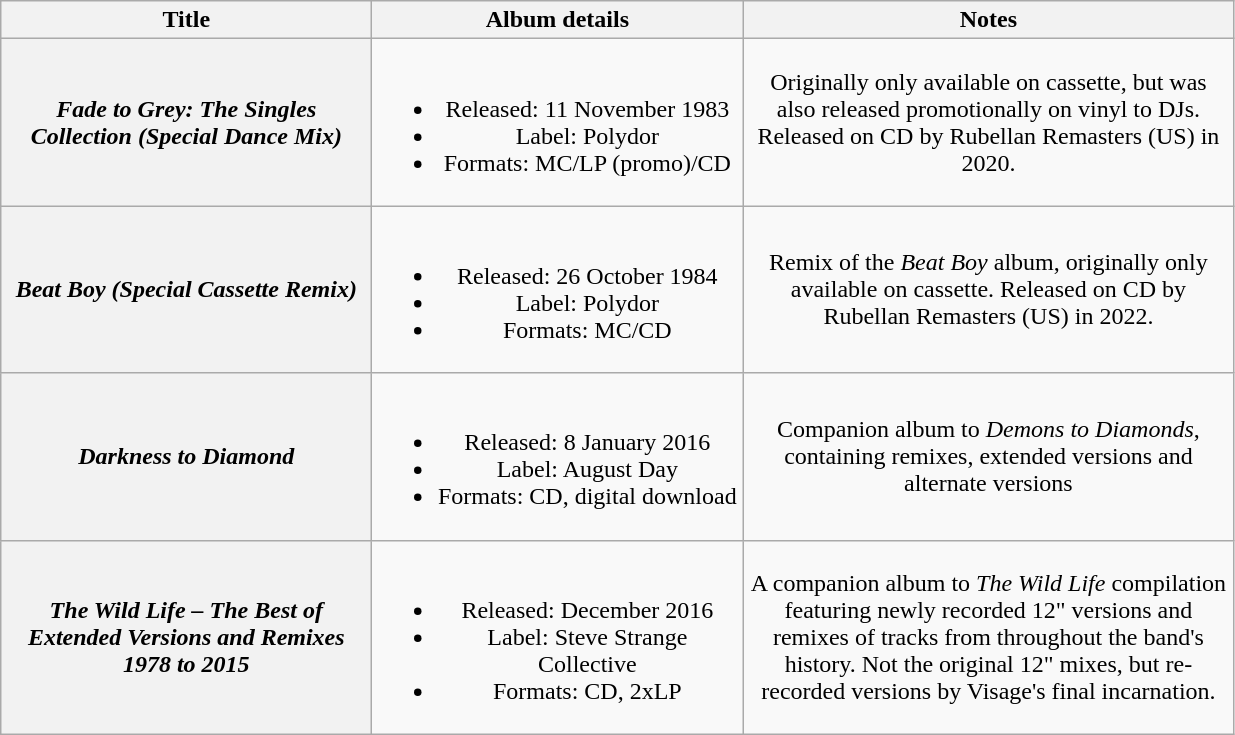<table class="wikitable plainrowheaders" style="text-align:center;">
<tr>
<th scope="col" style="width:15em;">Title</th>
<th scope="col" style="width:15em;">Album details</th>
<th scope="col" style="width:20em;">Notes</th>
</tr>
<tr>
<th scope="row"><em>Fade to Grey: The Singles Collection (Special Dance Mix)</em></th>
<td><br><ul><li>Released: 11 November 1983</li><li>Label: Polydor</li><li>Formats: MC/LP (promo)/CD</li></ul></td>
<td>Originally only available on cassette, but was also released promotionally on vinyl to DJs. Released on CD by Rubellan Remasters (US) in 2020.</td>
</tr>
<tr>
<th scope="row"><em>Beat Boy (Special Cassette Remix)</em></th>
<td><br><ul><li>Released: 26 October 1984</li><li>Label: Polydor</li><li>Formats: MC/CD</li></ul></td>
<td>Remix of the <em>Beat Boy</em> album, originally only available on cassette. Released on CD by Rubellan Remasters (US) in 2022.</td>
</tr>
<tr>
<th scope="row"><em>Darkness to Diamond</em></th>
<td><br><ul><li>Released: 8 January 2016</li><li>Label: August Day</li><li>Formats: CD, digital download</li></ul></td>
<td>Companion album to <em>Demons to Diamonds</em>, containing remixes, extended versions and alternate versions</td>
</tr>
<tr>
<th scope="row"><em>The Wild Life – The Best of Extended Versions and Remixes 1978 to 2015</em></th>
<td><br><ul><li>Released: December 2016</li><li>Label: Steve Strange Collective</li><li>Formats: CD, 2xLP</li></ul></td>
<td>A companion album to <em>The Wild Life</em> compilation featuring newly recorded 12" versions and remixes of tracks from throughout the band's history. Not the original 12" mixes, but re-recorded versions by Visage's final incarnation.</td>
</tr>
</table>
